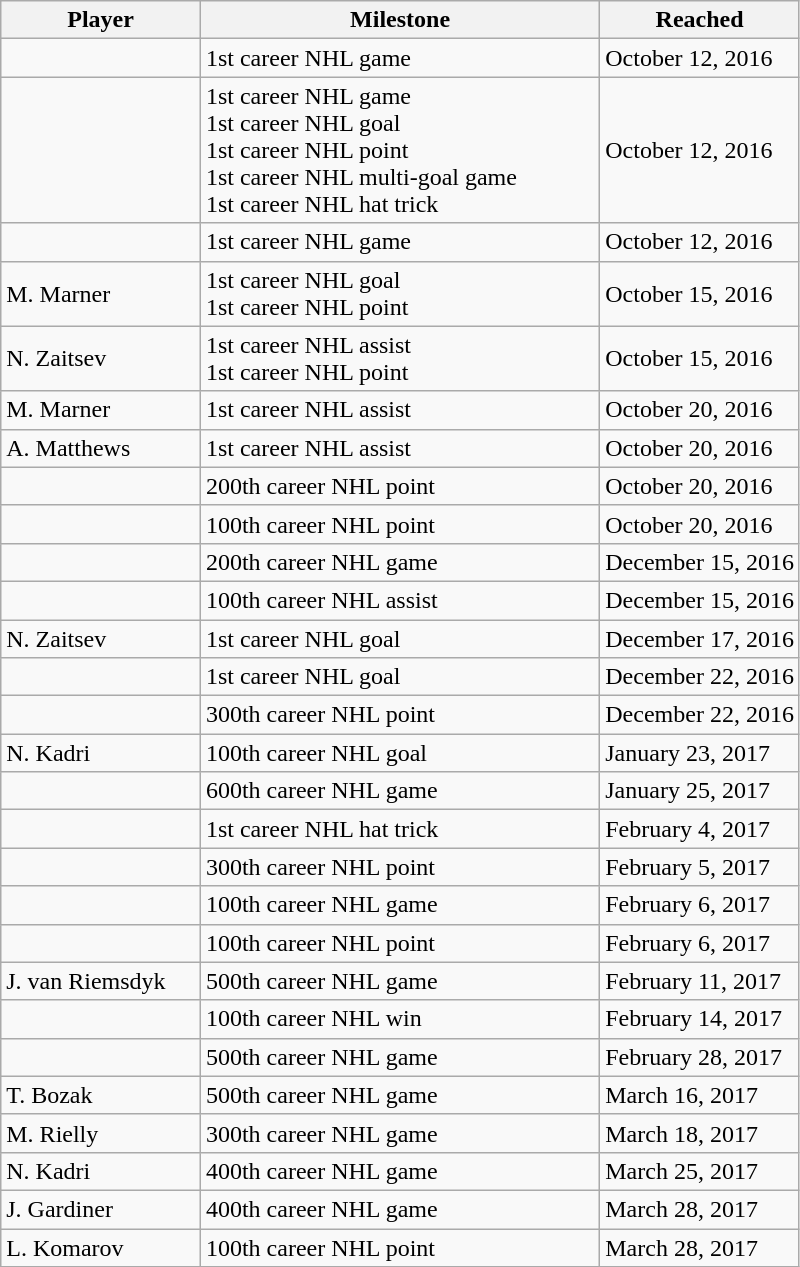<table class="wikitable sortable">
<tr align=center>
<th style="width:25%;">Player</th>
<th style="width:50%;">Milestone</th>
<th style="width:50%;" data-sort-type="date">Reached</th>
</tr>
<tr>
<td></td>
<td>1st career NHL game</td>
<td>October 12, 2016</td>
</tr>
<tr>
<td></td>
<td>1st career NHL game<br>1st career NHL goal<br>1st career NHL point<br>1st career NHL multi-goal game<br>1st career NHL hat trick</td>
<td>October 12, 2016</td>
</tr>
<tr>
<td></td>
<td>1st career NHL game</td>
<td>October 12, 2016</td>
</tr>
<tr>
<td>M. Marner</td>
<td>1st career NHL goal<br>1st career NHL point</td>
<td>October 15, 2016</td>
</tr>
<tr>
<td>N. Zaitsev</td>
<td>1st career NHL assist<br>1st career NHL point</td>
<td>October 15, 2016</td>
</tr>
<tr>
<td>M. Marner</td>
<td>1st career NHL assist</td>
<td>October 20, 2016</td>
</tr>
<tr>
<td>A. Matthews</td>
<td>1st career NHL assist</td>
<td>October 20, 2016</td>
</tr>
<tr>
<td></td>
<td>200th career NHL point</td>
<td>October 20, 2016</td>
</tr>
<tr>
<td></td>
<td>100th career NHL point</td>
<td>October 20, 2016</td>
</tr>
<tr>
<td></td>
<td>200th career NHL game</td>
<td>December 15, 2016</td>
</tr>
<tr>
<td></td>
<td>100th career NHL assist</td>
<td>December 15, 2016</td>
</tr>
<tr>
<td>N. Zaitsev</td>
<td>1st career NHL goal</td>
<td>December 17, 2016</td>
</tr>
<tr>
<td></td>
<td>1st career NHL goal</td>
<td>December 22, 2016</td>
</tr>
<tr>
<td></td>
<td>300th career NHL point</td>
<td>December 22, 2016</td>
</tr>
<tr>
<td>N. Kadri</td>
<td>100th career NHL goal</td>
<td>January 23, 2017</td>
</tr>
<tr>
<td></td>
<td>600th career NHL game</td>
<td>January 25, 2017</td>
</tr>
<tr>
<td></td>
<td>1st career NHL hat trick</td>
<td>February 4, 2017</td>
</tr>
<tr>
<td></td>
<td>300th career NHL point</td>
<td>February 5, 2017</td>
</tr>
<tr>
<td></td>
<td>100th career NHL game</td>
<td>February 6, 2017</td>
</tr>
<tr>
<td></td>
<td>100th career NHL point</td>
<td>February 6, 2017</td>
</tr>
<tr>
<td>J. van Riemsdyk</td>
<td>500th career NHL game</td>
<td>February 11, 2017</td>
</tr>
<tr>
<td></td>
<td>100th career NHL win</td>
<td>February 14, 2017</td>
</tr>
<tr>
<td></td>
<td>500th career NHL game</td>
<td>February 28, 2017</td>
</tr>
<tr>
<td>T. Bozak</td>
<td>500th career NHL game</td>
<td>March 16, 2017</td>
</tr>
<tr>
<td>M. Rielly</td>
<td>300th career NHL game</td>
<td>March 18, 2017</td>
</tr>
<tr>
<td>N. Kadri</td>
<td>400th career NHL game</td>
<td>March 25, 2017</td>
</tr>
<tr>
<td>J. Gardiner</td>
<td>400th career NHL game</td>
<td>March 28, 2017</td>
</tr>
<tr>
<td>L. Komarov</td>
<td>100th career NHL point</td>
<td>March 28, 2017</td>
</tr>
</table>
